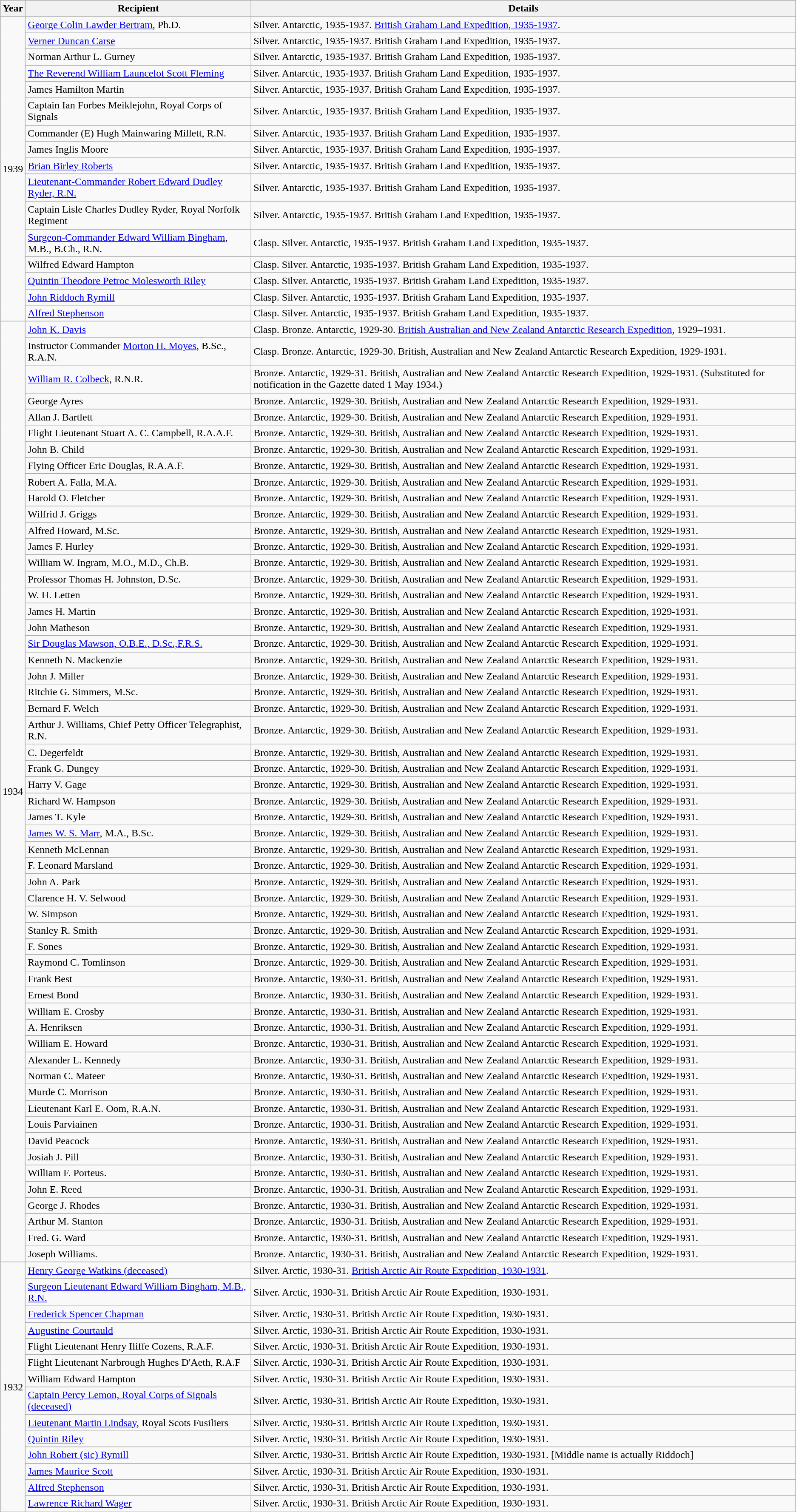<table class="wikitable">
<tr>
<th>Year</th>
<th>Recipient</th>
<th>Details</th>
</tr>
<tr>
<td rowspan="16">1939</td>
<td><a href='#'>George Colin Lawder Bertram</a>, Ph.D.</td>
<td>Silver. Antarctic, 1935-1937. <a href='#'>British Graham Land Expedition, 1935-1937</a>.</td>
</tr>
<tr>
<td><a href='#'>Verner Duncan Carse</a></td>
<td>Silver. Antarctic, 1935-1937. British Graham Land Expedition, 1935-1937.</td>
</tr>
<tr>
<td>Norman Arthur L. Gurney</td>
<td>Silver. Antarctic, 1935-1937. British Graham Land Expedition, 1935-1937.</td>
</tr>
<tr>
<td><a href='#'>The Reverend William Launcelot Scott Fleming</a></td>
<td>Silver. Antarctic, 1935-1937. British Graham Land Expedition, 1935-1937.</td>
</tr>
<tr>
<td>James Hamilton Martin</td>
<td>Silver. Antarctic, 1935-1937. British Graham Land Expedition, 1935-1937.</td>
</tr>
<tr>
<td>Captain Ian Forbes Meiklejohn, Royal Corps of Signals</td>
<td>Silver. Antarctic, 1935-1937. British Graham Land Expedition, 1935-1937.</td>
</tr>
<tr>
<td>Commander (E) Hugh Mainwaring Millett, R.N.</td>
<td>Silver. Antarctic, 1935-1937. British Graham Land Expedition, 1935-1937.</td>
</tr>
<tr>
<td>James Inglis Moore</td>
<td>Silver. Antarctic, 1935-1937. British Graham Land Expedition, 1935-1937.</td>
</tr>
<tr>
<td><a href='#'>Brian Birley Roberts</a></td>
<td>Silver. Antarctic, 1935-1937. British Graham Land Expedition, 1935-1937.</td>
</tr>
<tr>
<td><a href='#'>Lieutenant-Commander Robert Edward Dudley Ryder, R.N.</a></td>
<td>Silver. Antarctic, 1935-1937. British Graham Land Expedition, 1935-1937.</td>
</tr>
<tr>
<td>Captain Lisle Charles Dudley Ryder, Royal Norfolk Regiment</td>
<td>Silver. Antarctic, 1935-1937. British Graham Land Expedition, 1935-1937.</td>
</tr>
<tr>
<td><a href='#'>Surgeon-Commander Edward William Bingham</a>, M.B., B.Ch., R.N.</td>
<td>Clasp. Silver. Antarctic, 1935-1937. British Graham Land Expedition, 1935-1937.</td>
</tr>
<tr>
<td>Wilfred Edward Hampton</td>
<td>Clasp. Silver. Antarctic, 1935-1937. British Graham Land Expedition, 1935-1937.</td>
</tr>
<tr>
<td><a href='#'>Quintin Theodore Petroc Molesworth Riley</a></td>
<td>Clasp. Silver. Antarctic, 1935-1937. British Graham Land Expedition, 1935-1937.</td>
</tr>
<tr>
<td><a href='#'>John Riddoch Rymill</a></td>
<td>Clasp. Silver. Antarctic, 1935-1937. British Graham Land Expedition, 1935-1937.</td>
</tr>
<tr>
<td><a href='#'>Alfred Stephenson</a></td>
<td>Clasp. Silver. Antarctic, 1935-1937. British Graham Land Expedition, 1935-1937.</td>
</tr>
<tr>
<td rowspan="56">1934</td>
<td><a href='#'>John K. Davis</a></td>
<td>Clasp. Bronze. Antarctic, 1929-30. <a href='#'>British Australian and New Zealand Antarctic Research Expedition</a>, 1929–1931.</td>
</tr>
<tr>
<td>Instructor Commander <a href='#'>Morton H. Moyes</a>, B.Sc., R.A.N.</td>
<td>Clasp. Bronze. Antarctic, 1929-30. British, Australian and New Zealand Antarctic Research Expedition, 1929-1931.</td>
</tr>
<tr>
<td><a href='#'>William R. Colbeck</a>, R.N.R.</td>
<td>Bronze. Antarctic, 1929-31. British, Australian and New Zealand Antarctic Research Expedition, 1929-1931. (Substituted for notification in the Gazette dated 1 May 1934.)</td>
</tr>
<tr>
<td>George Ayres</td>
<td>Bronze. Antarctic, 1929-30. British, Australian and New Zealand Antarctic Research Expedition, 1929-1931.</td>
</tr>
<tr>
<td>Allan J. Bartlett</td>
<td>Bronze. Antarctic, 1929-30. British, Australian and New Zealand Antarctic Research Expedition, 1929-1931.</td>
</tr>
<tr>
<td>Flight Lieutenant Stuart A. C. Campbell, R.A.A.F.</td>
<td>Bronze. Antarctic, 1929-30. British, Australian and New Zealand Antarctic Research Expedition, 1929-1931.</td>
</tr>
<tr>
<td>John B. Child</td>
<td>Bronze. Antarctic, 1929-30. British, Australian and New Zealand Antarctic Research Expedition, 1929-1931.</td>
</tr>
<tr>
<td>Flying Officer Eric Douglas, R.A.A.F.</td>
<td>Bronze. Antarctic, 1929-30. British, Australian and New Zealand Antarctic Research Expedition, 1929-1931.</td>
</tr>
<tr>
<td>Robert A. Falla, M.A.</td>
<td>Bronze. Antarctic, 1929-30. British, Australian and New Zealand Antarctic Research Expedition, 1929-1931.</td>
</tr>
<tr>
<td>Harold O. Fletcher</td>
<td>Bronze. Antarctic, 1929-30. British, Australian and New Zealand Antarctic Research Expedition, 1929-1931.</td>
</tr>
<tr>
<td>Wilfrid J. Griggs</td>
<td>Bronze. Antarctic, 1929-30. British, Australian and New Zealand Antarctic Research Expedition, 1929-1931.</td>
</tr>
<tr>
<td>Alfred Howard, M.Sc.</td>
<td>Bronze. Antarctic, 1929-30. British, Australian and New Zealand Antarctic Research Expedition, 1929-1931.</td>
</tr>
<tr>
<td>James F. Hurley</td>
<td>Bronze. Antarctic, 1929-30. British, Australian and New Zealand Antarctic Research Expedition, 1929-1931.</td>
</tr>
<tr>
<td>William W. Ingram, M.O., M.D., Ch.B.</td>
<td>Bronze. Antarctic, 1929-30. British, Australian and New Zealand Antarctic Research Expedition, 1929-1931.</td>
</tr>
<tr>
<td>Professor Thomas H. Johnston, D.Sc.</td>
<td>Bronze. Antarctic, 1929-30. British, Australian and New Zealand Antarctic Research Expedition, 1929-1931.</td>
</tr>
<tr>
<td>W. H. Letten</td>
<td>Bronze. Antarctic, 1929-30. British, Australian and New Zealand Antarctic Research Expedition, 1929-1931.</td>
</tr>
<tr>
<td>James H. Martin</td>
<td>Bronze. Antarctic, 1929-30. British, Australian and New Zealand Antarctic Research Expedition, 1929-1931.</td>
</tr>
<tr>
<td>John Matheson</td>
<td>Bronze. Antarctic, 1929-30. British, Australian and New Zealand Antarctic Research Expedition, 1929-1931.</td>
</tr>
<tr>
<td><a href='#'>Sir Douglas Mawson, O.B.E., D.Sc.,F.R.S.</a></td>
<td>Bronze. Antarctic, 1929-30. British, Australian and New Zealand Antarctic Research Expedition, 1929-1931.</td>
</tr>
<tr>
<td>Kenneth N. Mackenzie</td>
<td>Bronze. Antarctic, 1929-30. British, Australian and New Zealand Antarctic Research Expedition, 1929-1931.</td>
</tr>
<tr>
<td>John J. Miller</td>
<td>Bronze. Antarctic, 1929-30. British, Australian and New Zealand Antarctic Research Expedition, 1929-1931.</td>
</tr>
<tr>
<td>Ritchie G. Simmers, M.Sc.</td>
<td>Bronze. Antarctic, 1929-30. British, Australian and New Zealand Antarctic Research Expedition, 1929-1931.</td>
</tr>
<tr>
<td>Bernard F. Welch</td>
<td>Bronze. Antarctic, 1929-30. British, Australian and New Zealand Antarctic Research Expedition, 1929-1931.</td>
</tr>
<tr>
<td>Arthur J. Williams, Chief Petty Officer Telegraphist, R.N.</td>
<td>Bronze. Antarctic, 1929-30. British, Australian and New Zealand Antarctic Research Expedition, 1929-1931.</td>
</tr>
<tr>
<td>C. Degerfeldt</td>
<td>Bronze. Antarctic, 1929-30. British, Australian and New Zealand Antarctic Research Expedition, 1929-1931.</td>
</tr>
<tr>
<td>Frank G. Dungey</td>
<td>Bronze. Antarctic, 1929-30. British, Australian and New Zealand Antarctic Research Expedition, 1929-1931.</td>
</tr>
<tr>
<td>Harry V. Gage</td>
<td>Bronze. Antarctic, 1929-30. British, Australian and New Zealand Antarctic Research Expedition, 1929-1931.</td>
</tr>
<tr>
<td>Richard W. Hampson</td>
<td>Bronze. Antarctic, 1929-30. British, Australian and New Zealand Antarctic Research Expedition, 1929-1931.</td>
</tr>
<tr>
<td>James T. Kyle</td>
<td>Bronze. Antarctic, 1929-30. British, Australian and New Zealand Antarctic Research Expedition, 1929-1931.</td>
</tr>
<tr>
<td><a href='#'>James W. S. Marr</a>, M.A., B.Sc.</td>
<td>Bronze. Antarctic, 1929-30. British, Australian and New Zealand Antarctic Research Expedition, 1929-1931.</td>
</tr>
<tr>
<td>Kenneth McLennan</td>
<td>Bronze. Antarctic, 1929-30. British, Australian and New Zealand Antarctic Research Expedition, 1929-1931.</td>
</tr>
<tr>
<td>F. Leonard Marsland</td>
<td>Bronze. Antarctic, 1929-30. British, Australian and New Zealand Antarctic Research Expedition, 1929-1931.</td>
</tr>
<tr>
<td>John A. Park</td>
<td>Bronze. Antarctic, 1929-30. British, Australian and New Zealand Antarctic Research Expedition, 1929-1931.</td>
</tr>
<tr>
<td>Clarence H. V. Selwood</td>
<td>Bronze. Antarctic, 1929-30. British, Australian and New Zealand Antarctic Research Expedition, 1929-1931.</td>
</tr>
<tr>
<td>W. Simpson</td>
<td>Bronze. Antarctic, 1929-30. British, Australian and New Zealand Antarctic Research Expedition, 1929-1931.</td>
</tr>
<tr>
<td>Stanley R. Smith</td>
<td>Bronze. Antarctic, 1929-30. British, Australian and New Zealand Antarctic Research Expedition, 1929-1931.</td>
</tr>
<tr>
<td>F. Sones</td>
<td>Bronze. Antarctic, 1929-30. British, Australian and New Zealand Antarctic Research Expedition, 1929-1931.</td>
</tr>
<tr>
<td>Raymond C. Tomlinson</td>
<td>Bronze. Antarctic, 1929-30. British, Australian and New Zealand Antarctic Research Expedition, 1929-1931.</td>
</tr>
<tr>
<td>Frank Best</td>
<td>Bronze. Antarctic, 1930-31. British, Australian and New Zealand Antarctic Research Expedition, 1929-1931.</td>
</tr>
<tr>
<td>Ernest Bond</td>
<td>Bronze. Antarctic, 1930-31. British, Australian and New Zealand Antarctic Research Expedition, 1929-1931.</td>
</tr>
<tr>
<td>William E. Crosby</td>
<td>Bronze. Antarctic, 1930-31. British, Australian and New Zealand Antarctic Research Expedition, 1929-1931.</td>
</tr>
<tr>
<td>A. Henriksen</td>
<td>Bronze. Antarctic, 1930-31. British, Australian and New Zealand Antarctic Research Expedition, 1929-1931.</td>
</tr>
<tr>
<td>William E. Howard</td>
<td>Bronze. Antarctic, 1930-31. British, Australian and New Zealand Antarctic Research Expedition, 1929-1931.</td>
</tr>
<tr>
<td>Alexander L. Kennedy</td>
<td>Bronze. Antarctic, 1930-31. British, Australian and New Zealand Antarctic Research Expedition, 1929-1931.</td>
</tr>
<tr>
<td>Norman C. Mateer</td>
<td>Bronze. Antarctic, 1930-31. British, Australian and New Zealand Antarctic Research Expedition, 1929-1931.</td>
</tr>
<tr>
<td>Murde C. Morrison</td>
<td>Bronze. Antarctic, 1930-31. British, Australian and New Zealand Antarctic Research Expedition, 1929-1931.</td>
</tr>
<tr>
<td>Lieutenant Karl E. Oom, R.A.N.</td>
<td>Bronze. Antarctic, 1930-31. British, Australian and New Zealand Antarctic Research Expedition, 1929-1931.</td>
</tr>
<tr>
<td>Louis Parviainen</td>
<td>Bronze. Antarctic, 1930-31. British, Australian and New Zealand Antarctic Research Expedition, 1929-1931.</td>
</tr>
<tr>
<td>David Peacock</td>
<td>Bronze. Antarctic, 1930-31. British, Australian and New Zealand Antarctic Research Expedition, 1929-1931.</td>
</tr>
<tr>
<td>Josiah J. Pill</td>
<td>Bronze. Antarctic, 1930-31. British, Australian and New Zealand Antarctic Research Expedition, 1929-1931.</td>
</tr>
<tr>
<td>William F. Porteus.</td>
<td>Bronze. Antarctic, 1930-31. British, Australian and New Zealand Antarctic Research Expedition, 1929-1931.</td>
</tr>
<tr>
<td>John E. Reed</td>
<td>Bronze. Antarctic, 1930-31. British, Australian and New Zealand Antarctic Research Expedition, 1929-1931.</td>
</tr>
<tr>
<td>George J. Rhodes</td>
<td>Bronze. Antarctic, 1930-31. British, Australian and New Zealand Antarctic Research Expedition, 1929-1931.</td>
</tr>
<tr>
<td>Arthur M. Stanton</td>
<td>Bronze. Antarctic, 1930-31. British, Australian and New Zealand Antarctic Research Expedition, 1929-1931.</td>
</tr>
<tr>
<td>Fred. G. Ward</td>
<td>Bronze. Antarctic, 1930-31. British, Australian and New Zealand Antarctic Research Expedition, 1929-1931.</td>
</tr>
<tr>
<td>Joseph Williams.</td>
<td>Bronze. Antarctic, 1930-31. British, Australian and New Zealand Antarctic Research Expedition, 1929-1931.</td>
</tr>
<tr>
<td rowspan="14">1932</td>
<td><a href='#'>Henry George Watkins (deceased)</a></td>
<td>Silver. Arctic, 1930-31. <a href='#'>British Arctic Air Route Expedition, 1930-1931</a>.</td>
</tr>
<tr>
<td><a href='#'>Surgeon Lieutenant Edward William Bingham, M.B., R.N.</a></td>
<td>Silver. Arctic, 1930-31. British Arctic Air Route Expedition, 1930-1931.</td>
</tr>
<tr>
<td><a href='#'>Frederick Spencer Chapman</a></td>
<td>Silver. Arctic, 1930-31. British Arctic Air Route Expedition, 1930-1931.</td>
</tr>
<tr>
<td><a href='#'>Augustine Courtauld</a></td>
<td>Silver. Arctic, 1930-31. British Arctic Air Route Expedition, 1930-1931.</td>
</tr>
<tr>
<td>Flight Lieutenant Henry Iliffe Cozens, R.A.F.</td>
<td>Silver. Arctic, 1930-31. British Arctic Air Route Expedition, 1930-1931.</td>
</tr>
<tr>
<td>Flight Lieutenant Narbrough Hughes D'Aeth, R.A.F</td>
<td>Silver. Arctic, 1930-31. British Arctic Air Route Expedition, 1930-1931.</td>
</tr>
<tr>
<td>William Edward Hampton</td>
<td>Silver. Arctic, 1930-31. British Arctic Air Route Expedition, 1930-1931.</td>
</tr>
<tr>
<td><a href='#'>Captain Percy Lemon, Royal Corps of Signals (deceased)</a></td>
<td>Silver. Arctic, 1930-31. British Arctic Air Route Expedition, 1930-1931.</td>
</tr>
<tr>
<td><a href='#'>Lieutenant Martin Lindsay</a>, Royal Scots Fusiliers</td>
<td>Silver. Arctic, 1930-31. British Arctic Air Route Expedition, 1930-1931.</td>
</tr>
<tr>
<td><a href='#'>Quintin Riley</a></td>
<td>Silver. Arctic, 1930-31. British Arctic Air Route Expedition, 1930-1931.</td>
</tr>
<tr>
<td><a href='#'>John Robert (sic) Rymill</a></td>
<td>Silver. Arctic, 1930-31. British Arctic Air Route Expedition, 1930-1931. [Middle name is actually Riddoch]</td>
</tr>
<tr>
<td><a href='#'>James Maurice Scott</a></td>
<td>Silver. Arctic, 1930-31. British Arctic Air Route Expedition, 1930-1931.</td>
</tr>
<tr>
<td><a href='#'>Alfred Stephenson</a></td>
<td>Silver. Arctic, 1930-31. British Arctic Air Route Expedition, 1930-1931.</td>
</tr>
<tr>
<td><a href='#'>Lawrence Richard Wager</a></td>
<td>Silver. Arctic, 1930-31. British Arctic Air Route Expedition, 1930-1931.</td>
</tr>
</table>
